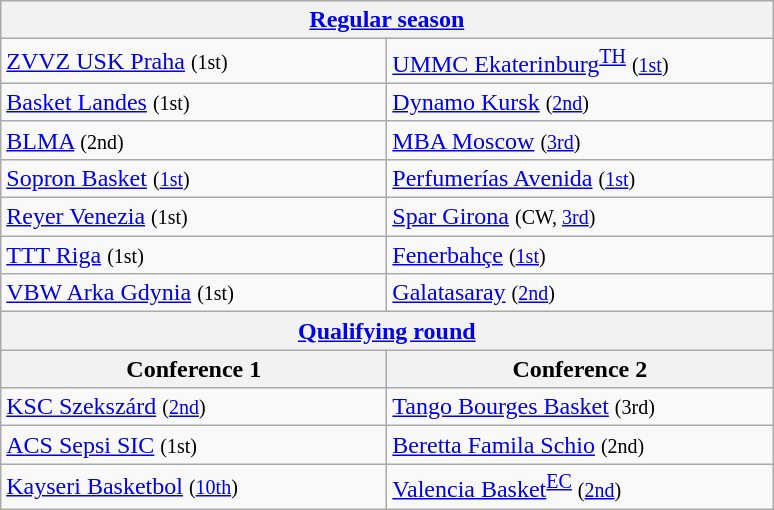<table class="wikitable">
<tr>
<th colspan=2><a href='#'>Regular season</a></th>
</tr>
<tr>
<td width=250> <a href='#'>ZVVZ USK Praha</a> <small>(1st)</small></td>
<td width=250> <a href='#'>UMMC Ekaterinburg</a><sup><a href='#'>TH</a></sup> <small>(<a href='#'>1st</a>)</small></td>
</tr>
<tr>
<td> <a href='#'>Basket Landes</a> <small>(1st)</small></td>
<td> <a href='#'>Dynamo Kursk</a> <small>(<a href='#'>2nd</a>)</small></td>
</tr>
<tr>
<td> <a href='#'>BLMA</a> <small>(2nd)</small></td>
<td> <a href='#'>MBA Moscow</a> <small>(<a href='#'>3rd</a>)</small></td>
</tr>
<tr>
<td> <a href='#'>Sopron Basket</a> <small>(<a href='#'>1st</a>)</small></td>
<td> <a href='#'>Perfumerías Avenida</a> <small>(<a href='#'>1st</a>)</small></td>
</tr>
<tr>
<td> <a href='#'>Reyer Venezia</a> <small>(1st)</small></td>
<td> <a href='#'>Spar Girona</a> <small>(CW, <a href='#'>3rd</a>)</small></td>
</tr>
<tr>
<td> <a href='#'>TTT Riga</a> <small>(1st)</small></td>
<td> <a href='#'>Fenerbahçe</a> <small>(<a href='#'>1st</a>)</small></td>
</tr>
<tr>
<td> <a href='#'>VBW Arka Gdynia</a> <small>(1st)</small></td>
<td> <a href='#'>Galatasaray</a> <small>(<a href='#'>2nd</a>)</small></td>
</tr>
<tr>
<th colspan=2><a href='#'>Qualifying round</a></th>
</tr>
<tr>
<th>Conference 1</th>
<th>Conference 2</th>
</tr>
<tr>
<td> <a href='#'>KSC Szekszárd</a> <small>(<a href='#'>2nd</a>)</small></td>
<td> <a href='#'>Tango Bourges Basket</a> <small>(3rd)</small></td>
</tr>
<tr>
<td> <a href='#'>ACS Sepsi SIC</a> <small>(1st)</small></td>
<td> <a href='#'>Beretta Famila Schio</a> <small>(2nd)</small></td>
</tr>
<tr>
<td> <a href='#'>Kayseri Basketbol</a> <small>(<a href='#'>10th</a>)</small></td>
<td> <a href='#'>Valencia Basket</a><sup><a href='#'>EC</a></sup> <small>(<a href='#'>2nd</a>)</small></td>
</tr>
</table>
